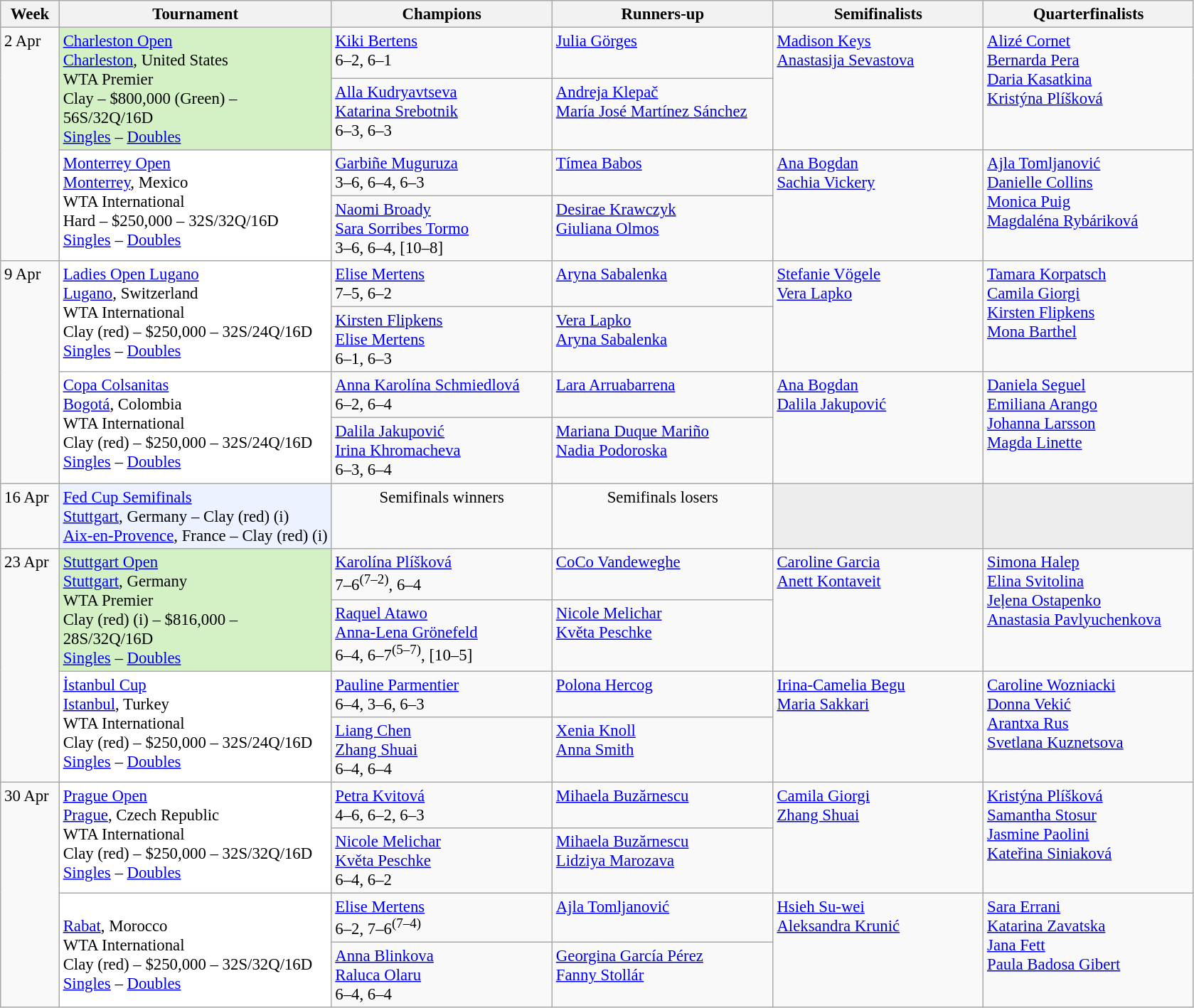<table class=wikitable style=font-size:95%>
<tr>
<th style="width:48px;">Week</th>
<th style="width:248px;">Tournament</th>
<th style="width:200px;">Champions</th>
<th style="width:200px;">Runners-up</th>
<th style="width:190px;">Semifinalists</th>
<th style="width:190px;">Quarterfinalists</th>
</tr>
<tr valign=top>
<td rowspan=4>2 Apr</td>
<td style="background:#D4F1C5;" rowspan="2"><a href='#'>Charleston Open</a><br> <a href='#'>Charleston</a>, United States<br>WTA Premier<br>Clay – $800,000 (Green) – 56S/32Q/16D<br><a href='#'>Singles</a> – <a href='#'>Doubles</a></td>
<td> <a href='#'>Kiki Bertens</a> <br> 6–2, 6–1</td>
<td> <a href='#'>Julia Görges</a></td>
<td rowspan=2> <a href='#'>Madison Keys</a> <br>  <a href='#'>Anastasija Sevastova</a></td>
<td rowspan=2> <a href='#'>Alizé Cornet</a> <br> <a href='#'>Bernarda Pera</a> <br> <a href='#'>Daria Kasatkina</a> <br> <a href='#'>Kristýna Plíšková</a></td>
</tr>
<tr valign=top>
<td> <a href='#'>Alla Kudryavtseva</a><br> <a href='#'>Katarina Srebotnik</a><br>6–3, 6–3</td>
<td> <a href='#'>Andreja Klepač</a><br> <a href='#'>María José Martínez Sánchez</a></td>
</tr>
<tr valign=top>
<td style="background:#fff;" rowspan="2"><a href='#'>Monterrey Open</a><br> <a href='#'>Monterrey</a>, Mexico<br>WTA International<br>Hard – $250,000 – 32S/32Q/16D<br><a href='#'>Singles</a> – <a href='#'>Doubles</a></td>
<td> <a href='#'>Garbiñe Muguruza</a> <br> 3–6, 6–4, 6–3</td>
<td> <a href='#'>Tímea Babos</a></td>
<td rowspan=2> <a href='#'>Ana Bogdan</a> <br>  <a href='#'>Sachia Vickery</a></td>
<td rowspan=2> <a href='#'>Ajla Tomljanović</a> <br> <a href='#'>Danielle Collins</a>  <br> <a href='#'>Monica Puig</a> <br>  <a href='#'>Magdaléna Rybáriková</a></td>
</tr>
<tr valign=top>
<td> <a href='#'>Naomi Broady</a><br> <a href='#'>Sara Sorribes Tormo</a><br>3–6, 6–4, [10–8]</td>
<td> <a href='#'>Desirae Krawczyk</a><br> <a href='#'>Giuliana Olmos</a></td>
</tr>
<tr valign=top>
<td rowspan=4>9 Apr</td>
<td style="background:#fff;" rowspan="2"><a href='#'>Ladies Open Lugano</a><br> <a href='#'>Lugano</a>, Switzerland<br>WTA International<br>Clay (red) – $250,000 – 32S/24Q/16D<br><a href='#'>Singles</a> – <a href='#'>Doubles</a></td>
<td> <a href='#'>Elise Mertens</a> <br> 7–5, 6–2</td>
<td> <a href='#'>Aryna Sabalenka</a></td>
<td rowspan=2> <a href='#'>Stefanie Vögele</a><br>  <a href='#'>Vera Lapko</a></td>
<td rowspan=2> <a href='#'>Tamara Korpatsch</a><br> <a href='#'>Camila Giorgi</a> <br> <a href='#'>Kirsten Flipkens</a> <br>  <a href='#'>Mona Barthel</a></td>
</tr>
<tr valign=top>
<td> <a href='#'>Kirsten Flipkens</a> <br>  <a href='#'>Elise Mertens</a><br> 6–1, 6–3</td>
<td> <a href='#'>Vera Lapko</a> <br>  <a href='#'>Aryna Sabalenka</a></td>
</tr>
<tr valign=top>
<td style="background:#fff;" rowspan="2"><a href='#'>Copa Colsanitas</a><br> <a href='#'>Bogotá</a>, Colombia<br>WTA International<br>Clay (red) – $250,000 – 32S/24Q/16D<br><a href='#'>Singles</a> – <a href='#'>Doubles</a></td>
<td> <a href='#'>Anna Karolína Schmiedlová</a> <br> 6–2, 6–4</td>
<td> <a href='#'>Lara Arruabarrena</a></td>
<td rowspan=2> <a href='#'>Ana Bogdan</a> <br>  <a href='#'>Dalila Jakupović</a></td>
<td rowspan=2> <a href='#'>Daniela Seguel</a><br> <a href='#'>Emiliana Arango</a> <br> <a href='#'>Johanna Larsson</a> <br>  <a href='#'>Magda Linette</a></td>
</tr>
<tr valign=top>
<td> <a href='#'>Dalila Jakupović</a> <br>  <a href='#'>Irina Khromacheva</a> <br> 6–3, 6–4</td>
<td> <a href='#'>Mariana Duque Mariño</a> <br>  <a href='#'>Nadia Podoroska</a></td>
</tr>
<tr valign=top>
<td>16 Apr</td>
<td style="background:#ecf2ff;"><a href='#'>Fed Cup Semifinals</a><br><a href='#'>Stuttgart</a>, Germany – Clay (red) (i)<br><a href='#'>Aix-en-Provence</a>, France – Clay (red) (i)<br></td>
<td align=center>Semifinals winners<br></td>
<td align=center>Semifinals losers<br></td>
<td style="background:#ededed;"></td>
<td style="background:#ededed;"></td>
</tr>
<tr valign=top>
<td rowspan=4>23 Apr</td>
<td style="background:#D4F1C5;" rowspan="2"><a href='#'>Stuttgart Open</a><br> <a href='#'>Stuttgart</a>, Germany<br>WTA Premier<br>Clay (red) (i) – $816,000 – 28S/32Q/16D<br><a href='#'>Singles</a> – <a href='#'>Doubles</a></td>
<td> <a href='#'>Karolína Plíšková</a> <br> 7–6<sup>(7–2)</sup>, 6–4</td>
<td> <a href='#'>CoCo Vandeweghe</a></td>
<td rowspan=2> <a href='#'>Caroline Garcia</a> <br>  <a href='#'>Anett Kontaveit</a></td>
<td rowspan=2> <a href='#'>Simona Halep</a> <br> <a href='#'>Elina Svitolina</a> <br> <a href='#'>Jeļena Ostapenko</a><br>  <a href='#'>Anastasia Pavlyuchenkova</a></td>
</tr>
<tr valign=top>
<td> <a href='#'>Raquel Atawo</a> <br>  <a href='#'>Anna-Lena Grönefeld</a> <br> 6–4, 6–7<sup>(5–7)</sup>, [10–5]</td>
<td> <a href='#'>Nicole Melichar</a> <br>  <a href='#'>Květa Peschke</a></td>
</tr>
<tr valign=top>
<td style="background:#fff;" rowspan="2"><a href='#'>İstanbul Cup</a><br> <a href='#'>Istanbul</a>, Turkey<br>WTA International<br>Clay (red) – $250,000 – 32S/24Q/16D<br><a href='#'>Singles</a> – <a href='#'>Doubles</a></td>
<td> <a href='#'>Pauline Parmentier</a> <br> 6–4, 3–6, 6–3</td>
<td> <a href='#'>Polona Hercog</a></td>
<td rowspan=2> <a href='#'>Irina-Camelia Begu</a> <br>  <a href='#'>Maria Sakkari</a></td>
<td rowspan=2> <a href='#'>Caroline Wozniacki</a><br> <a href='#'>Donna Vekić</a> <br> <a href='#'>Arantxa Rus</a><br>  <a href='#'>Svetlana Kuznetsova</a></td>
</tr>
<tr valign=top>
<td> <a href='#'>Liang Chen</a> <br>  <a href='#'>Zhang Shuai</a> <br> 6–4, 6–4</td>
<td> <a href='#'>Xenia Knoll</a> <br>  <a href='#'>Anna Smith</a></td>
</tr>
<tr valign=top>
<td rowspan=4>30 Apr</td>
<td style="background:#fff;" rowspan="2"><a href='#'>Prague Open</a><br> <a href='#'>Prague</a>, Czech Republic<br>WTA International<br>Clay (red) – $250,000 – 32S/32Q/16D<br><a href='#'>Singles</a> – <a href='#'>Doubles</a></td>
<td> <a href='#'>Petra Kvitová</a> <br> 4–6, 6–2, 6–3</td>
<td> <a href='#'>Mihaela Buzărnescu</a></td>
<td rowspan=2> <a href='#'>Camila Giorgi</a> <br>  <a href='#'>Zhang Shuai</a></td>
<td rowspan=2> <a href='#'>Kristýna Plíšková</a> <br> <a href='#'>Samantha Stosur</a>  <br>  <a href='#'>Jasmine Paolini</a> <br>  <a href='#'>Kateřina Siniaková</a></td>
</tr>
<tr valign=top>
<td> <a href='#'>Nicole Melichar</a> <br>  <a href='#'>Květa Peschke</a> <br> 6–4, 6–2</td>
<td> <a href='#'>Mihaela Buzărnescu</a> <br>  <a href='#'>Lidziya Marozava</a></td>
</tr>
<tr valign=top>
<td style="background:#fff;" rowspan="2"><br> <a href='#'>Rabat</a>, Morocco<br>WTA International<br>Clay (red) – $250,000 – 32S/32Q/16D<br><a href='#'>Singles</a> – <a href='#'>Doubles</a></td>
<td> <a href='#'>Elise Mertens</a> <br> 6–2, 7–6<sup>(7–4)</sup></td>
<td> <a href='#'>Ajla Tomljanović</a></td>
<td rowspan=2> <a href='#'>Hsieh Su-wei</a> <br>  <a href='#'>Aleksandra Krunić</a></td>
<td rowspan=2> <a href='#'>Sara Errani</a> <br> <a href='#'>Katarina Zavatska</a> <br> <a href='#'>Jana Fett</a> <br>  <a href='#'>Paula Badosa Gibert</a></td>
</tr>
<tr valign=top>
<td> <a href='#'>Anna Blinkova</a> <br>  <a href='#'>Raluca Olaru</a> <br> 6–4, 6–4</td>
<td> <a href='#'>Georgina García Pérez</a> <br>  <a href='#'>Fanny Stollár</a></td>
</tr>
</table>
